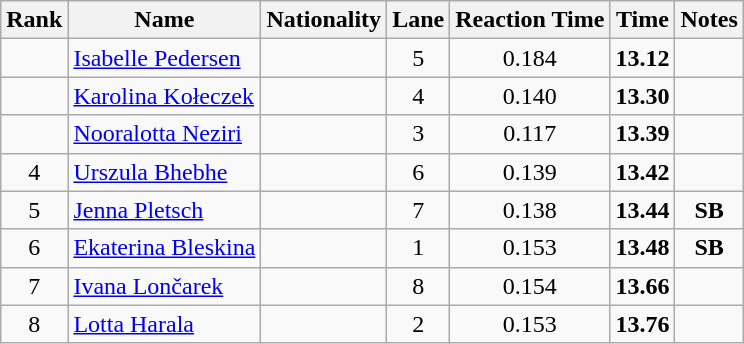<table class="wikitable sortable" style="text-align:center">
<tr>
<th>Rank</th>
<th>Name</th>
<th>Nationality</th>
<th>Lane</th>
<th>Reaction Time</th>
<th>Time</th>
<th>Notes</th>
</tr>
<tr>
<td></td>
<td align=left><a href='#'>Isabelle Pedersen</a></td>
<td align=left></td>
<td>5</td>
<td>0.184</td>
<td><strong>13.12</strong></td>
<td></td>
</tr>
<tr>
<td></td>
<td align=left><a href='#'>Karolina Kołeczek</a></td>
<td align=left></td>
<td>4</td>
<td>0.140</td>
<td><strong>13.30</strong></td>
<td></td>
</tr>
<tr>
<td></td>
<td align=left><a href='#'>Nooralotta Neziri</a></td>
<td align=left></td>
<td>3</td>
<td>0.117</td>
<td><strong>13.39</strong></td>
<td></td>
</tr>
<tr>
<td>4</td>
<td align=left><a href='#'>Urszula Bhebhe</a></td>
<td align=left></td>
<td>6</td>
<td>0.139</td>
<td><strong>13.42</strong></td>
<td></td>
</tr>
<tr>
<td>5</td>
<td align=left><a href='#'>Jenna Pletsch</a></td>
<td align=left></td>
<td>7</td>
<td>0.138</td>
<td><strong>13.44</strong></td>
<td><strong>SB</strong></td>
</tr>
<tr>
<td>6</td>
<td align=left><a href='#'>Ekaterina Bleskina</a></td>
<td align=left></td>
<td>1</td>
<td>0.153</td>
<td><strong>13.48</strong></td>
<td><strong>SB</strong></td>
</tr>
<tr>
<td>7</td>
<td align=left><a href='#'>Ivana Lončarek</a></td>
<td align=left></td>
<td>8</td>
<td>0.154</td>
<td><strong>13.66</strong></td>
<td></td>
</tr>
<tr>
<td>8</td>
<td align=left><a href='#'>Lotta Harala</a></td>
<td align=left></td>
<td>2</td>
<td>0.153</td>
<td><strong>13.76</strong></td>
<td></td>
</tr>
</table>
